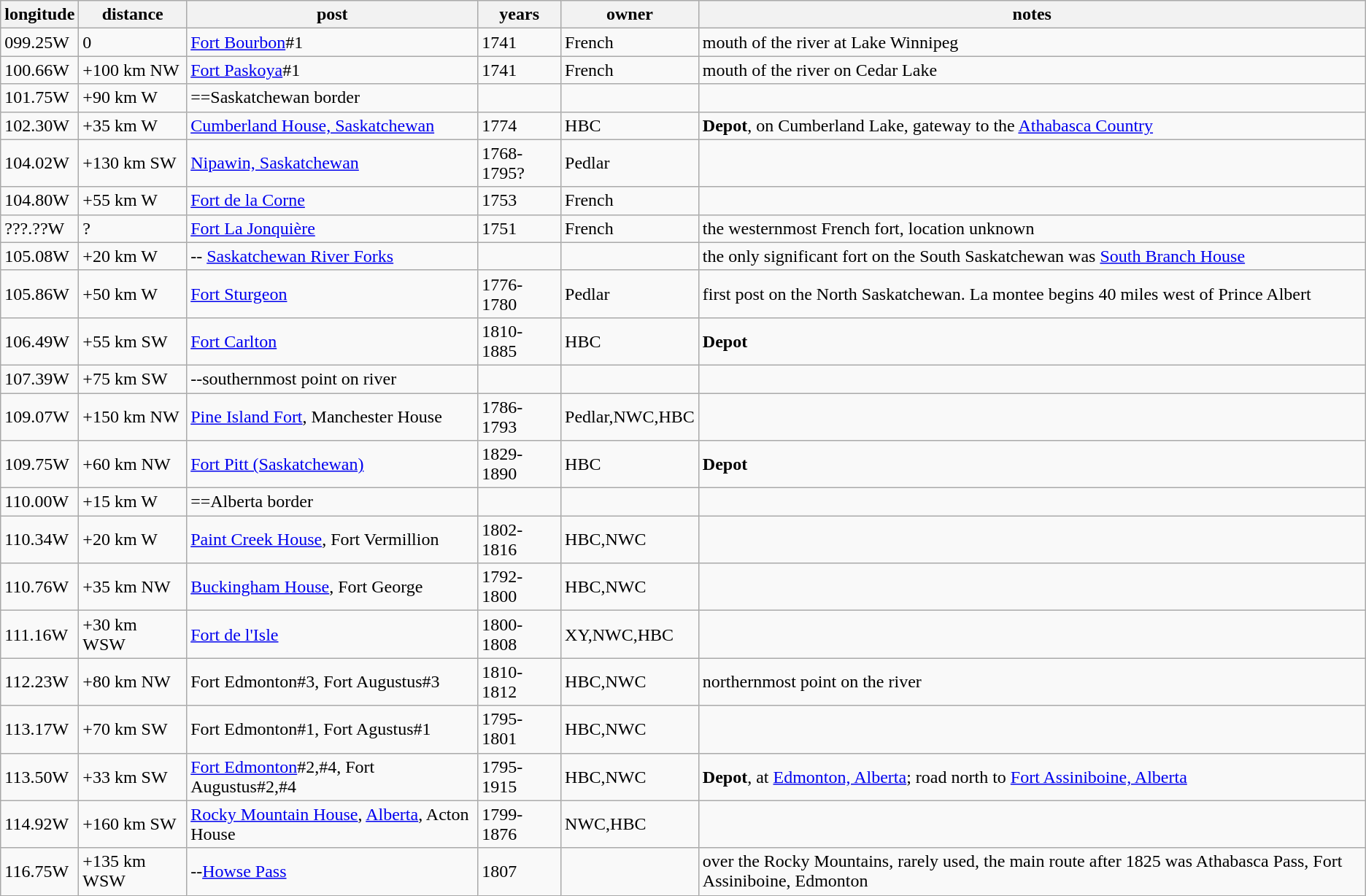<table class="wikitable">
<tr>
<th>longitude</th>
<th>distance</th>
<th>post</th>
<th>years</th>
<th>owner</th>
<th>notes</th>
</tr>
<tr>
<td>099.25W</td>
<td>0</td>
<td><a href='#'>Fort Bourbon</a>#1</td>
<td>1741</td>
<td>French</td>
<td>mouth of the river at Lake Winnipeg</td>
</tr>
<tr>
<td>100.66W</td>
<td>+100 km NW</td>
<td><a href='#'>Fort Paskoya</a>#1</td>
<td>1741</td>
<td>French</td>
<td>mouth of the river on Cedar Lake</td>
</tr>
<tr>
<td>101.75W</td>
<td>+90 km W</td>
<td>==Saskatchewan border</td>
<td></td>
<td></td>
<td></td>
</tr>
<tr>
<td>102.30W</td>
<td>+35 km W</td>
<td><a href='#'>Cumberland House, Saskatchewan</a></td>
<td>1774</td>
<td>HBC</td>
<td><strong>Depot</strong>, on Cumberland Lake, gateway to the <a href='#'>Athabasca Country</a></td>
</tr>
<tr>
<td>104.02W</td>
<td>+130 km SW</td>
<td><a href='#'>Nipawin, Saskatchewan</a></td>
<td>1768-1795?</td>
<td>Pedlar</td>
<td></td>
</tr>
<tr>
<td>104.80W</td>
<td>+55 km W</td>
<td><a href='#'>Fort de la Corne</a></td>
<td>1753</td>
<td>French</td>
<td></td>
</tr>
<tr>
<td>???.??W</td>
<td>?</td>
<td><a href='#'>Fort La Jonquière</a></td>
<td>1751</td>
<td>French</td>
<td>the westernmost French fort, location unknown</td>
</tr>
<tr>
<td>105.08W</td>
<td>+20 km W</td>
<td>-- <a href='#'>Saskatchewan River Forks</a></td>
<td></td>
<td></td>
<td>the only significant fort on the South Saskatchewan was <a href='#'>South Branch House</a></td>
</tr>
<tr>
<td>105.86W</td>
<td>+50 km W</td>
<td><a href='#'>Fort Sturgeon</a></td>
<td>1776-1780</td>
<td>Pedlar</td>
<td>first post on the North Saskatchewan. La montee begins 40 miles west of Prince Albert</td>
</tr>
<tr>
<td>106.49W</td>
<td>+55 km SW</td>
<td><a href='#'>Fort Carlton</a></td>
<td>1810-1885</td>
<td>HBC</td>
<td><strong>Depot</strong></td>
</tr>
<tr>
<td>107.39W</td>
<td>+75 km SW</td>
<td>--southernmost point on river</td>
<td></td>
<td></td>
<td></td>
</tr>
<tr>
<td>109.07W</td>
<td>+150 km NW</td>
<td><a href='#'>Pine Island Fort</a>, Manchester House</td>
<td>1786-1793</td>
<td>Pedlar,NWC,HBC</td>
<td></td>
</tr>
<tr>
<td>109.75W</td>
<td>+60 km NW</td>
<td><a href='#'>Fort Pitt (Saskatchewan)</a></td>
<td>1829-1890</td>
<td>HBC</td>
<td><strong>Depot</strong></td>
</tr>
<tr>
<td>110.00W</td>
<td>+15 km W</td>
<td>==Alberta border</td>
<td></td>
<td></td>
<td></td>
</tr>
<tr>
<td>110.34W</td>
<td>+20 km W</td>
<td><a href='#'>Paint Creek House</a>, Fort Vermillion</td>
<td>1802-1816</td>
<td>HBC,NWC</td>
<td></td>
</tr>
<tr>
<td>110.76W</td>
<td>+35 km NW</td>
<td><a href='#'>Buckingham House</a>, Fort George</td>
<td>1792-1800</td>
<td>HBC,NWC</td>
<td></td>
</tr>
<tr>
<td>111.16W</td>
<td>+30 km WSW</td>
<td><a href='#'>Fort de l'Isle</a></td>
<td>1800-1808</td>
<td>XY,NWC,HBC</td>
<td></td>
</tr>
<tr>
<td>112.23W</td>
<td>+80 km NW</td>
<td>Fort Edmonton#3, Fort Augustus#3</td>
<td>1810-1812</td>
<td>HBC,NWC</td>
<td>northernmost point on the river</td>
</tr>
<tr>
<td>113.17W</td>
<td>+70 km SW</td>
<td>Fort Edmonton#1, Fort Agustus#1</td>
<td>1795-1801</td>
<td>HBC,NWC</td>
<td></td>
</tr>
<tr>
<td>113.50W</td>
<td>+33 km SW</td>
<td><a href='#'>Fort Edmonton</a>#2,#4, Fort Augustus#2,#4</td>
<td>1795-1915</td>
<td>HBC,NWC</td>
<td><strong>Depot</strong>, at <a href='#'>Edmonton, Alberta</a>; road north to <a href='#'>Fort Assiniboine, Alberta</a></td>
</tr>
<tr>
<td>114.92W</td>
<td>+160 km SW</td>
<td><a href='#'>Rocky Mountain House</a>, <a href='#'>Alberta</a>, Acton House</td>
<td>1799-1876</td>
<td>NWC,HBC</td>
</tr>
<tr>
<td>116.75W</td>
<td>+135 km WSW</td>
<td>--<a href='#'>Howse Pass</a></td>
<td>1807</td>
<td></td>
<td>over the Rocky Mountains, rarely used, the main route after 1825 was Athabasca Pass, Fort Assiniboine, Edmonton</td>
</tr>
</table>
